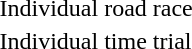<table>
<tr>
<td>Individual road race</td>
<td></td>
<td></td>
<td></td>
</tr>
<tr>
<td>Individual time trial</td>
<td></td>
<td></td>
<td></td>
</tr>
</table>
